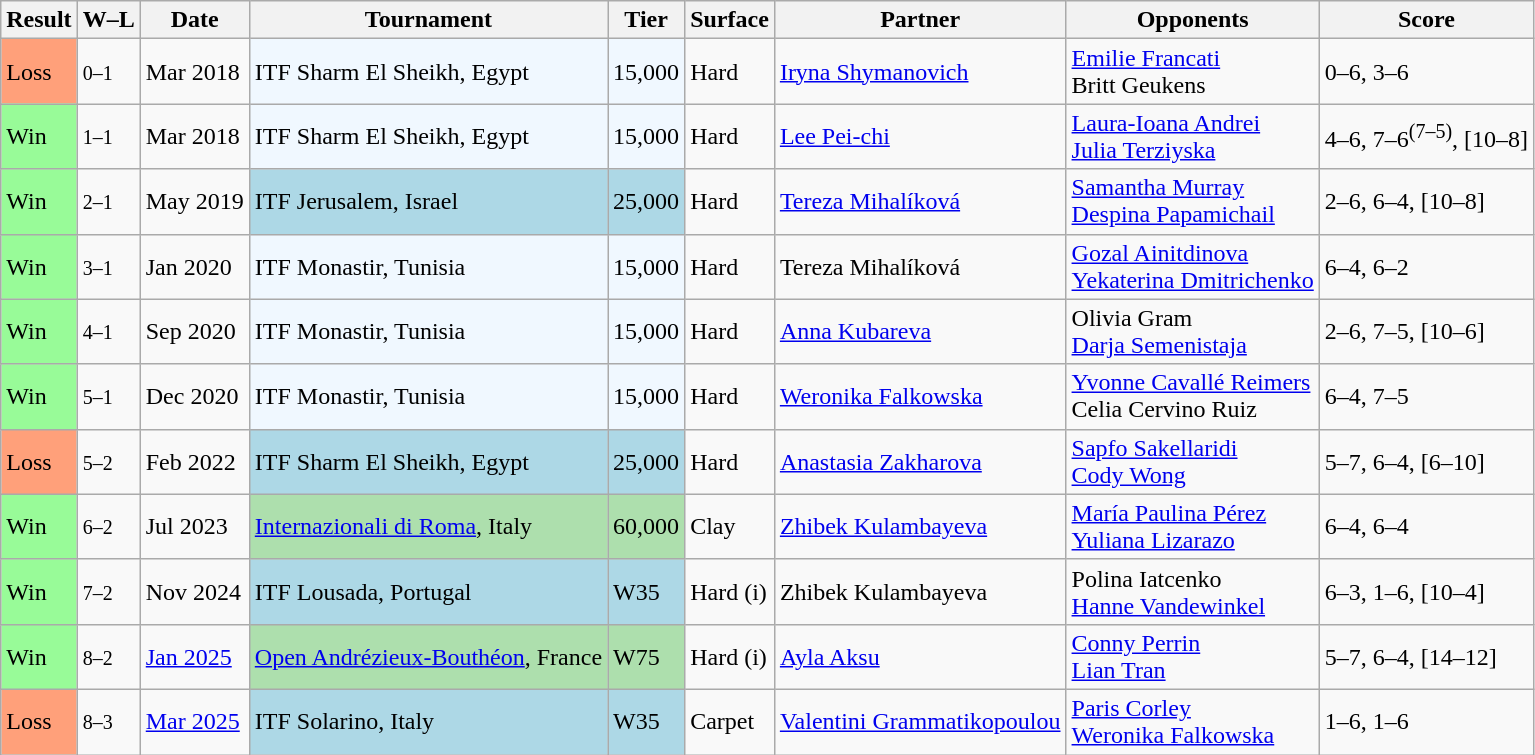<table class="sortable wikitable">
<tr>
<th>Result</th>
<th class="unsortable">W–L</th>
<th>Date</th>
<th>Tournament</th>
<th>Tier</th>
<th>Surface</th>
<th>Partner</th>
<th>Opponents</th>
<th class="unsortable">Score</th>
</tr>
<tr>
<td bgcolor=#ffa07a>Loss</td>
<td><small>0–1</small></td>
<td>Mar 2018</td>
<td style="background:#f0f8ff;">ITF Sharm El Sheikh, Egypt</td>
<td style="background:#f0f8ff;">15,000</td>
<td>Hard</td>
<td> <a href='#'>Iryna Shymanovich</a></td>
<td> <a href='#'>Emilie Francati</a> <br>  Britt Geukens</td>
<td>0–6, 3–6</td>
</tr>
<tr>
<td bgcolor=#98FB98>Win</td>
<td><small>1–1</small></td>
<td>Mar 2018</td>
<td style="background:#f0f8ff;">ITF Sharm El Sheikh, Egypt</td>
<td style="background:#f0f8ff;">15,000</td>
<td>Hard</td>
<td> <a href='#'>Lee Pei-chi</a></td>
<td> <a href='#'>Laura-Ioana Andrei</a> <br>  <a href='#'>Julia Terziyska</a></td>
<td>4–6, 7–6<sup>(7–5)</sup>, [10–8]</td>
</tr>
<tr>
<td bgcolor=#98FB98>Win</td>
<td><small>2–1</small></td>
<td>May 2019</td>
<td style="background:lightblue;">ITF Jerusalem, Israel</td>
<td style="background:lightblue;">25,000</td>
<td>Hard</td>
<td> <a href='#'>Tereza Mihalíková</a></td>
<td> <a href='#'>Samantha Murray</a> <br>  <a href='#'>Despina Papamichail</a></td>
<td>2–6, 6–4, [10–8]</td>
</tr>
<tr>
<td bgcolor=#98FB98>Win</td>
<td><small>3–1</small></td>
<td>Jan 2020</td>
<td style="background:#f0f8ff;">ITF Monastir, Tunisia</td>
<td style="background:#f0f8ff;">15,000</td>
<td>Hard</td>
<td> Tereza Mihalíková</td>
<td> <a href='#'>Gozal Ainitdinova</a> <br>  <a href='#'>Yekaterina Dmitrichenko</a></td>
<td>6–4, 6–2</td>
</tr>
<tr>
<td bgcolor=#98FB98>Win</td>
<td><small>4–1</small></td>
<td>Sep 2020</td>
<td style="background:#f0f8ff;">ITF Monastir, Tunisia</td>
<td style="background:#f0f8ff;">15,000</td>
<td>Hard</td>
<td> <a href='#'>Anna Kubareva</a></td>
<td> Olivia Gram <br>  <a href='#'>Darja Semenistaja</a></td>
<td>2–6, 7–5, [10–6]</td>
</tr>
<tr>
<td bgcolor=#98FB98>Win</td>
<td><small>5–1</small></td>
<td>Dec 2020</td>
<td style="background:#f0f8ff;">ITF Monastir, Tunisia</td>
<td style="background:#f0f8ff;">15,000</td>
<td>Hard</td>
<td> <a href='#'>Weronika Falkowska</a></td>
<td> <a href='#'>Yvonne Cavallé Reimers</a> <br>  Celia Cervino Ruiz</td>
<td>6–4, 7–5</td>
</tr>
<tr>
<td bgcolor=ffa07a>Loss</td>
<td><small>5–2</small></td>
<td>Feb 2022</td>
<td style="background:lightblue;">ITF Sharm El Sheikh, Egypt</td>
<td style="background:lightblue;">25,000</td>
<td>Hard</td>
<td> <a href='#'>Anastasia Zakharova</a></td>
<td> <a href='#'>Sapfo Sakellaridi</a> <br>  <a href='#'>Cody Wong</a></td>
<td>5–7, 6–4, [6–10]</td>
</tr>
<tr>
<td bgcolor=98FB98>Win</td>
<td><small>6–2</small></td>
<td>Jul 2023</td>
<td style="background:#addfad"><a href='#'>Internazionali di Roma</a>, Italy</td>
<td style="background:#addfad">60,000</td>
<td>Clay</td>
<td> <a href='#'>Zhibek Kulambayeva</a></td>
<td> <a href='#'>María Paulina Pérez</a> <br>  <a href='#'>Yuliana Lizarazo</a></td>
<td>6–4, 6–4</td>
</tr>
<tr>
<td style="background:#98fb98;">Win</td>
<td><small>7–2</small></td>
<td>Nov 2024</td>
<td style="background:lightblue;">ITF Lousada, Portugal</td>
<td style="background:lightblue;">W35</td>
<td>Hard (i)</td>
<td> Zhibek Kulambayeva</td>
<td> Polina Iatcenko <br>  <a href='#'>Hanne Vandewinkel</a></td>
<td>6–3, 1–6, [10–4]</td>
</tr>
<tr>
<td style="background:#98fb98;">Win</td>
<td><small>8–2</small></td>
<td><a href='#'>Jan 2025</a></td>
<td style="background:#addfad;"><a href='#'>Open Andrézieux-Bouthéon</a>, France</td>
<td style="background:#addfad;">W75</td>
<td>Hard (i)</td>
<td> <a href='#'>Ayla Aksu</a></td>
<td> <a href='#'>Conny Perrin</a> <br>  <a href='#'>Lian Tran</a></td>
<td>5–7, 6–4, [14–12]</td>
</tr>
<tr>
<td bgcolor=ffa07a>Loss</td>
<td><small>8–3</small></td>
<td><a href='#'>Mar 2025</a></td>
<td style="background:lightblue;">ITF Solarino, Italy</td>
<td style="background:lightblue;">W35</td>
<td>Carpet</td>
<td> <a href='#'>Valentini Grammatikopoulou</a></td>
<td> <a href='#'>Paris Corley</a> <br>  <a href='#'>Weronika Falkowska</a></td>
<td>1–6, 1–6</td>
</tr>
</table>
